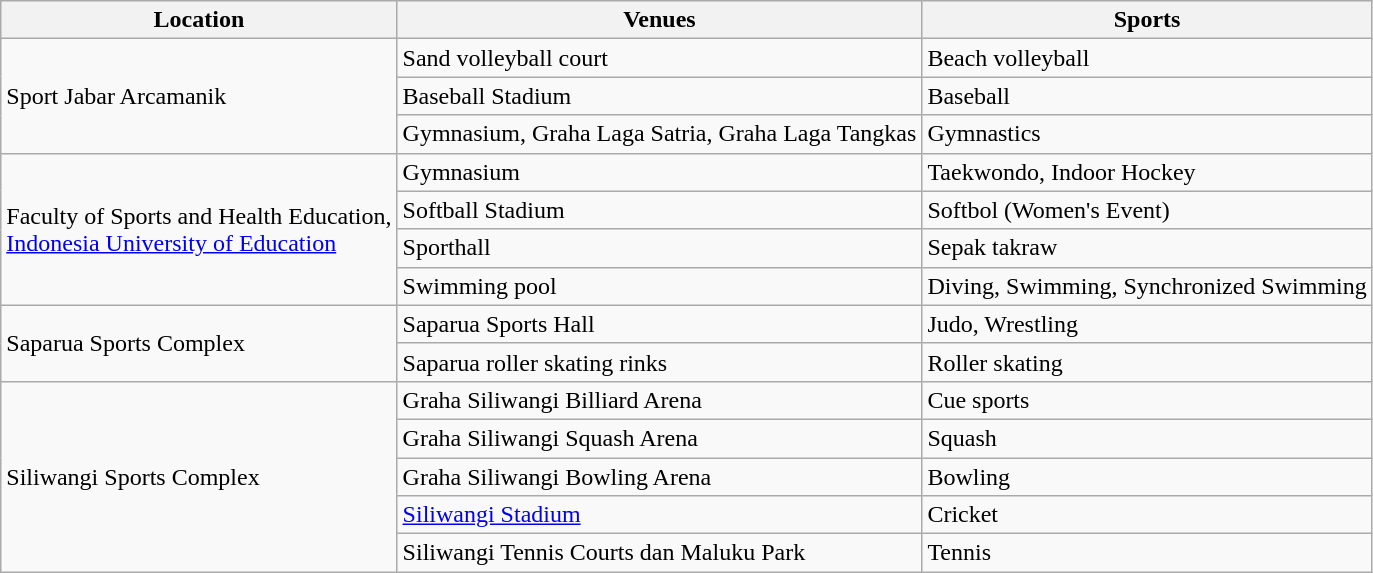<table class="wikitable">
<tr>
<th>Location</th>
<th>Venues</th>
<th>Sports</th>
</tr>
<tr>
<td rowspan="3">Sport Jabar Arcamanik</td>
<td>Sand volleyball court</td>
<td>Beach volleyball</td>
</tr>
<tr>
<td>Baseball Stadium</td>
<td>Baseball</td>
</tr>
<tr>
<td>Gymnasium, Graha Laga Satria, Graha Laga Tangkas</td>
<td>Gymnastics</td>
</tr>
<tr>
<td rowspan="4">Faculty of Sports and Health Education, <br><a href='#'>Indonesia University of Education</a></td>
<td>Gymnasium</td>
<td>Taekwondo, Indoor Hockey</td>
</tr>
<tr>
<td>Softball Stadium</td>
<td>Softbol (Women's Event)</td>
</tr>
<tr>
<td>Sporthall</td>
<td>Sepak takraw</td>
</tr>
<tr>
<td>Swimming pool</td>
<td>Diving, Swimming, Synchronized Swimming</td>
</tr>
<tr>
<td rowspan="2">Saparua Sports Complex</td>
<td>Saparua Sports Hall</td>
<td>Judo, Wrestling</td>
</tr>
<tr>
<td>Saparua roller skating rinks</td>
<td>Roller skating</td>
</tr>
<tr>
<td rowspan="5">Siliwangi Sports Complex</td>
<td>Graha Siliwangi Billiard Arena</td>
<td>Cue sports</td>
</tr>
<tr>
<td>Graha Siliwangi Squash Arena</td>
<td>Squash</td>
</tr>
<tr>
<td>Graha Siliwangi Bowling Arena</td>
<td>Bowling</td>
</tr>
<tr>
<td><a href='#'>Siliwangi Stadium</a></td>
<td>Cricket</td>
</tr>
<tr>
<td>Siliwangi Tennis Courts dan Maluku Park</td>
<td>Tennis</td>
</tr>
</table>
